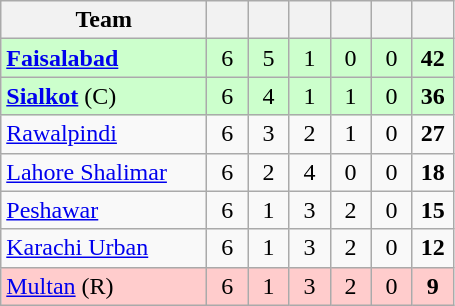<table class="wikitable sortable" style="text-align:center";"font-size:95%">
<tr>
<th style="width:130px;">Team</th>
<th style="width:20px;"></th>
<th style="width:20px;"></th>
<th style="width:20px;"></th>
<th style="width:20px;"></th>
<th style="width:20px;"></th>
<th style="width:20px;"></th>
</tr>
<tr bgcolor="#ccffcc">
<td style="text-align:left"><strong><a href='#'>Faisalabad</a></strong></td>
<td>6</td>
<td>5</td>
<td>1</td>
<td>0</td>
<td>0</td>
<td><strong>42</strong></td>
</tr>
<tr bgcolor="#ccffcc">
<td style="text-align:left"><strong><a href='#'>Sialkot</a></strong> (C)</td>
<td>6</td>
<td>4</td>
<td>1</td>
<td>1</td>
<td>0</td>
<td><strong>36</strong></td>
</tr>
<tr>
<td style="text-align:left"><a href='#'>Rawalpindi</a></td>
<td>6</td>
<td>3</td>
<td>2</td>
<td>1</td>
<td>0</td>
<td><strong>27</strong></td>
</tr>
<tr>
<td style="text-align:left"><a href='#'>Lahore Shalimar</a></td>
<td>6</td>
<td>2</td>
<td>4</td>
<td>0</td>
<td>0</td>
<td><strong>18</strong></td>
</tr>
<tr>
<td style="text-align:left"><a href='#'>Peshawar</a></td>
<td>6</td>
<td>1</td>
<td>3</td>
<td>2</td>
<td>0</td>
<td><strong>15</strong></td>
</tr>
<tr>
<td style="text-align:left"><a href='#'>Karachi Urban</a></td>
<td>6</td>
<td>1</td>
<td>3</td>
<td>2</td>
<td>0</td>
<td><strong>12</strong></td>
</tr>
<tr bgcolor="#ffcccc">
<td style="text-align:left"><a href='#'>Multan</a> (R)</td>
<td>6</td>
<td>1</td>
<td>3</td>
<td>2</td>
<td>0</td>
<td><strong>9</strong></td>
</tr>
</table>
